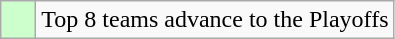<table class="wikitable">
<tr>
<td style="background: #ccffcc;">    </td>
<td>Top 8 teams advance to the Playoffs</td>
</tr>
</table>
